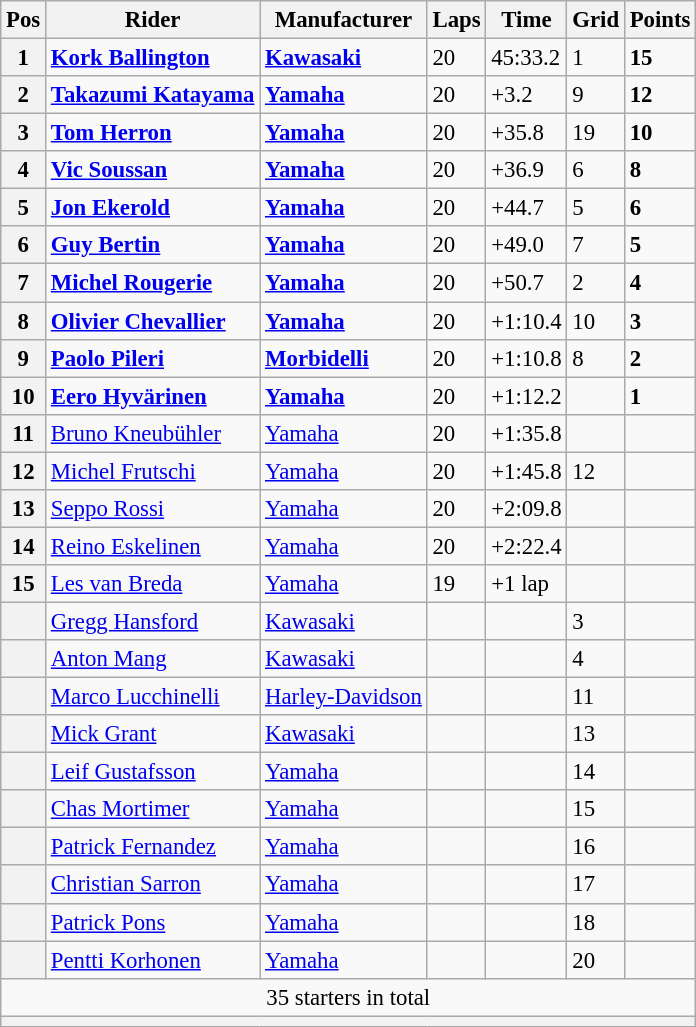<table class="wikitable" style="font-size: 95%;">
<tr>
<th>Pos</th>
<th>Rider</th>
<th>Manufacturer</th>
<th>Laps</th>
<th>Time</th>
<th>Grid</th>
<th>Points</th>
</tr>
<tr>
<th>1</th>
<td> <strong><a href='#'>Kork Ballington</a></strong></td>
<td><strong><a href='#'>Kawasaki</a></strong></td>
<td>20</td>
<td>45:33.2</td>
<td>1</td>
<td><strong>15</strong></td>
</tr>
<tr>
<th>2</th>
<td> <strong><a href='#'>Takazumi Katayama</a></strong></td>
<td><strong><a href='#'>Yamaha</a></strong></td>
<td>20</td>
<td>+3.2</td>
<td>9</td>
<td><strong>12</strong></td>
</tr>
<tr>
<th>3</th>
<td> <strong><a href='#'>Tom Herron</a></strong></td>
<td><strong><a href='#'>Yamaha</a></strong></td>
<td>20</td>
<td>+35.8</td>
<td>19</td>
<td><strong>10</strong></td>
</tr>
<tr>
<th>4</th>
<td> <strong><a href='#'>Vic Soussan</a></strong></td>
<td><strong><a href='#'>Yamaha</a></strong></td>
<td>20</td>
<td>+36.9</td>
<td>6</td>
<td><strong>8</strong></td>
</tr>
<tr>
<th>5</th>
<td> <strong><a href='#'>Jon Ekerold</a></strong></td>
<td><strong><a href='#'>Yamaha</a></strong></td>
<td>20</td>
<td>+44.7</td>
<td>5</td>
<td><strong>6</strong></td>
</tr>
<tr>
<th>6</th>
<td> <strong><a href='#'>Guy Bertin</a></strong></td>
<td><strong><a href='#'>Yamaha</a></strong></td>
<td>20</td>
<td>+49.0</td>
<td>7</td>
<td><strong>5</strong></td>
</tr>
<tr>
<th>7</th>
<td> <strong><a href='#'>Michel Rougerie</a></strong></td>
<td><strong><a href='#'>Yamaha</a></strong></td>
<td>20</td>
<td>+50.7</td>
<td>2</td>
<td><strong>4</strong></td>
</tr>
<tr>
<th>8</th>
<td> <strong><a href='#'>Olivier Chevallier</a></strong></td>
<td><strong><a href='#'>Yamaha</a></strong></td>
<td>20</td>
<td>+1:10.4</td>
<td>10</td>
<td><strong>3</strong></td>
</tr>
<tr>
<th>9</th>
<td> <strong><a href='#'>Paolo Pileri</a></strong></td>
<td><strong><a href='#'>Morbidelli</a></strong></td>
<td>20</td>
<td>+1:10.8</td>
<td>8</td>
<td><strong>2</strong></td>
</tr>
<tr>
<th>10</th>
<td> <strong><a href='#'>Eero Hyvärinen</a></strong></td>
<td><strong><a href='#'>Yamaha</a></strong></td>
<td>20</td>
<td>+1:12.2</td>
<td></td>
<td><strong>1</strong></td>
</tr>
<tr>
<th>11</th>
<td> <a href='#'>Bruno Kneubühler</a></td>
<td><a href='#'>Yamaha</a></td>
<td>20</td>
<td>+1:35.8</td>
<td></td>
<td></td>
</tr>
<tr>
<th>12</th>
<td> <a href='#'>Michel Frutschi</a></td>
<td><a href='#'>Yamaha</a></td>
<td>20</td>
<td>+1:45.8</td>
<td>12</td>
<td></td>
</tr>
<tr>
<th>13</th>
<td> <a href='#'>Seppo Rossi</a></td>
<td><a href='#'>Yamaha</a></td>
<td>20</td>
<td>+2:09.8</td>
<td></td>
<td></td>
</tr>
<tr>
<th>14</th>
<td> <a href='#'>Reino Eskelinen</a></td>
<td><a href='#'>Yamaha</a></td>
<td>20</td>
<td>+2:22.4</td>
<td></td>
<td></td>
</tr>
<tr>
<th>15</th>
<td> <a href='#'>Les van Breda</a></td>
<td><a href='#'>Yamaha</a></td>
<td>19</td>
<td>+1 lap</td>
<td></td>
<td></td>
</tr>
<tr>
<th></th>
<td> <a href='#'>Gregg Hansford</a></td>
<td><a href='#'>Kawasaki</a></td>
<td></td>
<td></td>
<td>3</td>
<td></td>
</tr>
<tr>
<th></th>
<td> <a href='#'>Anton Mang</a></td>
<td><a href='#'>Kawasaki</a></td>
<td></td>
<td></td>
<td>4</td>
<td></td>
</tr>
<tr>
<th></th>
<td> <a href='#'>Marco Lucchinelli</a></td>
<td><a href='#'>Harley-Davidson</a></td>
<td></td>
<td></td>
<td>11</td>
<td></td>
</tr>
<tr>
<th></th>
<td> <a href='#'>Mick Grant</a></td>
<td><a href='#'>Kawasaki</a></td>
<td></td>
<td></td>
<td>13</td>
<td></td>
</tr>
<tr>
<th></th>
<td> <a href='#'>Leif Gustafsson</a></td>
<td><a href='#'>Yamaha</a></td>
<td></td>
<td></td>
<td>14</td>
<td></td>
</tr>
<tr>
<th></th>
<td> <a href='#'>Chas Mortimer</a></td>
<td><a href='#'>Yamaha</a></td>
<td></td>
<td></td>
<td>15</td>
<td></td>
</tr>
<tr>
<th></th>
<td> <a href='#'>Patrick Fernandez</a></td>
<td><a href='#'>Yamaha</a></td>
<td></td>
<td></td>
<td>16</td>
<td></td>
</tr>
<tr>
<th></th>
<td> <a href='#'>Christian Sarron</a></td>
<td><a href='#'>Yamaha</a></td>
<td></td>
<td></td>
<td>17</td>
<td></td>
</tr>
<tr>
<th></th>
<td> <a href='#'>Patrick Pons</a></td>
<td><a href='#'>Yamaha</a></td>
<td></td>
<td></td>
<td>18</td>
<td></td>
</tr>
<tr>
<th></th>
<td> <a href='#'>Pentti Korhonen</a></td>
<td><a href='#'>Yamaha</a></td>
<td></td>
<td></td>
<td>20</td>
<td></td>
</tr>
<tr>
<td colspan=7 align=center>35 starters in total</td>
</tr>
<tr>
<th colspan=7></th>
</tr>
</table>
